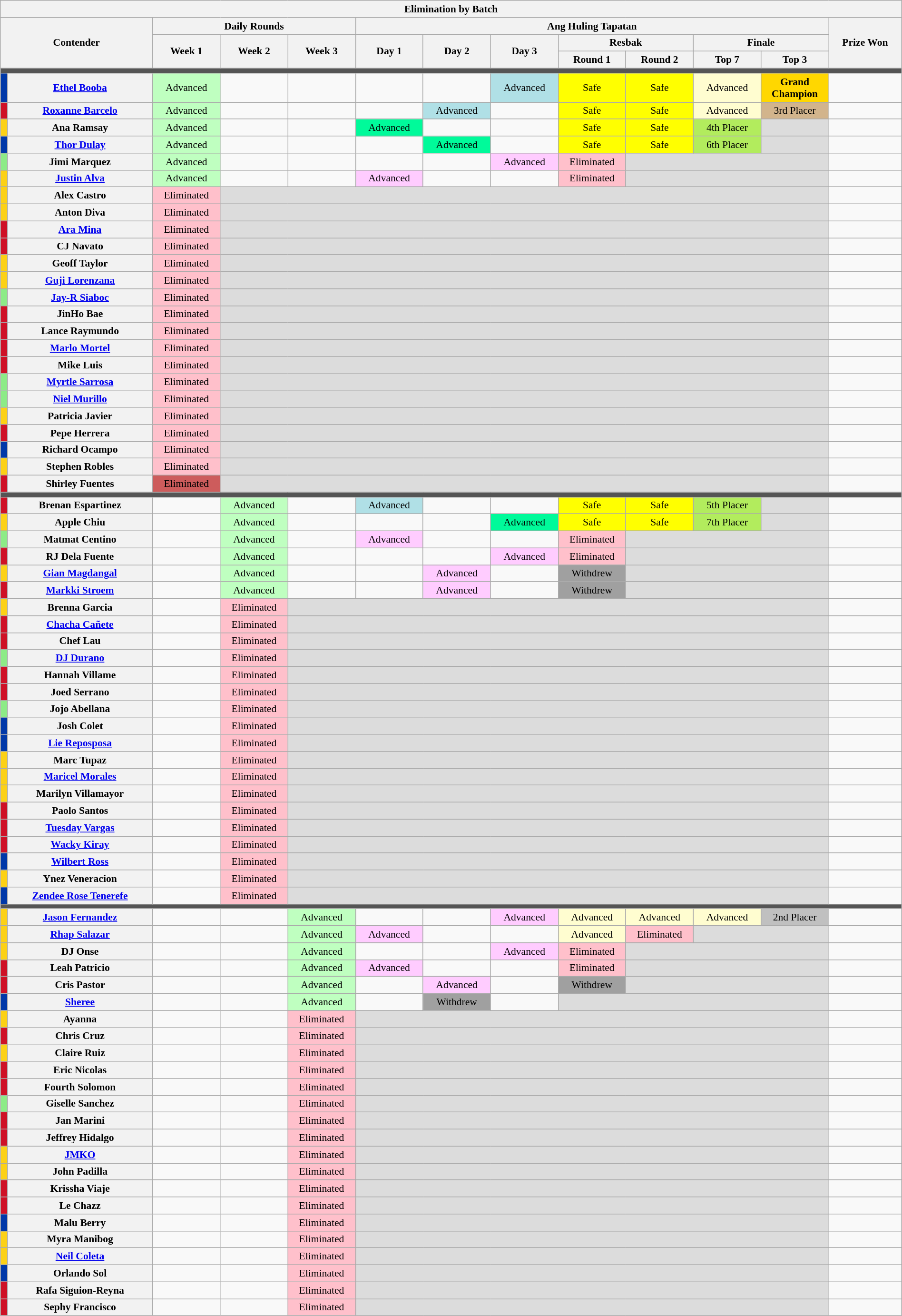<table class="wikitable mw-collapsible mw-collapsed" style="width:100%;font-size:90%;text-align:center;">
<tr>
<th colspan="13">Elimination by Batch</th>
</tr>
<tr>
<th colspan="2" rowspan="3">Contender</th>
<th colspan="3">Daily Rounds</th>
<th colspan="7">Ang Huling Tapatan</th>
<th rowspan="3">Prize Won</th>
</tr>
<tr>
<th rowspan="2" width="7.5%">Week 1</th>
<th rowspan="2" width="7.5%">Week 2</th>
<th rowspan="2" width="7.5%">Week 3</th>
<th rowspan="2" width="7.5%">Day 1</th>
<th rowspan="2" width="7.5%">Day 2</th>
<th rowspan="2" width="7.5%">Day 3</th>
<th colspan="2">Resbak</th>
<th colspan="2">Finale</th>
</tr>
<tr>
<th width="7.5%">Round 1</th>
<th width="7.5%">Round 2</th>
<th width="7.5%">Top 7</th>
<th width="7.5%">Top 3</th>
</tr>
<tr>
<td colspan="13" style="background:#555;"></td>
</tr>
<tr>
<th style="background:#0038A8"></th>
<th><a href='#'>Ethel Booba</a></th>
<td style="background:#BFFFC0">Advanced</td>
<td></td>
<td></td>
<td></td>
<td></td>
<td style="background:#B0E0E6">Advanced</td>
<td style="background:#FFFF00">Safe</td>
<td style="background:#FFFF00">Safe</td>
<td style="background:#FFFDD0">Advanced</td>
<td style="background:#FFD700"><strong>Grand Champion</strong></td>
<td></td>
</tr>
<tr>
<th style="background:#CE1126"></th>
<th><a href='#'>Roxanne Barcelo</a></th>
<td style="background:#BFFFC0">Advanced</td>
<td></td>
<td></td>
<td></td>
<td style="background:#B0E0E6">Advanced</td>
<td></td>
<td style="background:#FFFF00">Safe</td>
<td style="background:#FFFF00">Safe</td>
<td style="background:#FFFDD0">Advanced</td>
<td style="background:#D2B48C">3rd Placer</td>
<td></td>
</tr>
<tr>
<th style="background:#FCD116"></th>
<th>Ana Ramsay</th>
<td style="background:#BFFFC0">Advanced</td>
<td></td>
<td></td>
<td style="background:#00FA9A">Advanced</td>
<td></td>
<td></td>
<td style="background:#FFFF00">Safe</td>
<td style="background:#FFFF00">Safe</td>
<td style="background:#B2EC5D">4th Placer</td>
<td style="background:#DCDCDC"></td>
<td></td>
</tr>
<tr>
<th style="background:#0038A8"></th>
<th><a href='#'>Thor Dulay</a></th>
<td style="background:#BFFFC0">Advanced</td>
<td></td>
<td></td>
<td></td>
<td style="background:#00FA9A">Advanced</td>
<td></td>
<td style="background:#FFFF00">Safe</td>
<td style="background:#FFFF00">Safe</td>
<td style="background:#B2EC5D">6th Placer</td>
<td style="background:#DCDCDC"></td>
<td></td>
</tr>
<tr>
<th style="background:#8DEB87"></th>
<th>Jimi Marquez</th>
<td style="background:#BFFFC0">Advanced</td>
<td></td>
<td></td>
<td></td>
<td></td>
<td style="background:#FFCCFF">Advanced</td>
<td style="background:#FFC0CB">Eliminated</td>
<td colspan="3" style="background:#DCDCDC"></td>
<td></td>
</tr>
<tr>
<th style="background:#FCD116"></th>
<th><a href='#'>Justin Alva</a></th>
<td style="background:#BFFFC0">Advanced</td>
<td></td>
<td></td>
<td style="background:#FFCCFF">Advanced</td>
<td></td>
<td></td>
<td style="background:#FFC0CB">Eliminated</td>
<td colspan="3" style="background:#DCDCDC"></td>
<td></td>
</tr>
<tr>
<th style="background:#FCD116"></th>
<th>Alex Castro</th>
<td style="background:#FFC0CB">Eliminated</td>
<td colspan="9" style="background:#DCDCDC"></td>
<td></td>
</tr>
<tr>
<th style="background:#FCD116"></th>
<th>Anton Diva</th>
<td style="background:#FFC0CB">Eliminated</td>
<td colspan="9" style="background:#DCDCDC"></td>
<td></td>
</tr>
<tr>
<th style="background:#CE1126"></th>
<th><a href='#'>Ara Mina</a></th>
<td style="background:#FFC0CB">Eliminated</td>
<td colspan="9" style="background:#DCDCDC"></td>
<td></td>
</tr>
<tr>
<th style="background:#CE1126"></th>
<th>CJ Navato</th>
<td style="background:#FFC0CB">Eliminated</td>
<td colspan="9" style="background:#DCDCDC"></td>
<td></td>
</tr>
<tr>
<th style="background:#FCD116"></th>
<th>Geoff Taylor</th>
<td style="background:#FFC0CB">Eliminated</td>
<td colspan="9" style="background:#DCDCDC"></td>
<td></td>
</tr>
<tr>
<th style="background:#FCD116"></th>
<th><a href='#'>Guji Lorenzana</a></th>
<td style="background:#FFC0CB">Eliminated</td>
<td colspan="9" style="background:#DCDCDC"></td>
<td></td>
</tr>
<tr>
<th style="background:#8DEB87"></th>
<th><a href='#'>Jay-R Siaboc</a></th>
<td style="background:#FFC0CB">Eliminated</td>
<td colspan="9" style="background:#DCDCDC"></td>
<td></td>
</tr>
<tr>
<th style="background:#CE1126"></th>
<th>JinHo Bae</th>
<td style="background:#FFC0CB">Eliminated</td>
<td colspan="9" style="background:#DCDCDC"></td>
<td></td>
</tr>
<tr>
<th style="background:#CE1126"></th>
<th>Lance Raymundo</th>
<td style="background:#FFC0CB">Eliminated</td>
<td colspan="9" style="background:#DCDCDC"></td>
<td></td>
</tr>
<tr>
<th style="background:#CE1126"></th>
<th><a href='#'>Marlo Mortel</a></th>
<td style="background:#FFC0CB">Eliminated</td>
<td colspan="9" style="background:#DCDCDC"></td>
<td></td>
</tr>
<tr>
<th style="background:#CE1126"></th>
<th>Mike Luis</th>
<td style="background:#FFC0CB">Eliminated</td>
<td colspan="9" style="background:#DCDCDC"></td>
<td></td>
</tr>
<tr>
<th style="background:#8DEB87"></th>
<th><a href='#'>Myrtle Sarrosa</a></th>
<td style="background:#FFC0CB">Eliminated</td>
<td colspan="9" style="background:#DCDCDC"></td>
<td></td>
</tr>
<tr>
<th style="background:#8DEB87"></th>
<th><a href='#'>Niel Murillo</a></th>
<td style="background:#FFC0CB">Eliminated</td>
<td colspan="9" style="background:#DCDCDC"></td>
<td></td>
</tr>
<tr>
<th style="background:#FCD116"></th>
<th>Patricia Javier</th>
<td style="background:#FFC0CB">Eliminated</td>
<td colspan="9" style="background:#DCDCDC"></td>
<td></td>
</tr>
<tr>
<th style="background:#CE1126"></th>
<th>Pepe Herrera</th>
<td style="background:#FFC0CB">Eliminated</td>
<td colspan="9" style="background:#DCDCDC"></td>
<td></td>
</tr>
<tr>
<th style="background:#0038A8"></th>
<th>Richard Ocampo</th>
<td style="background:#FFC0CB">Eliminated</td>
<td colspan="9" style="background:#DCDCDC"></td>
<td></td>
</tr>
<tr>
<th style="background:#FCD116"></th>
<th>Stephen Robles</th>
<td style="background:#FFC0CB">Eliminated</td>
<td colspan="9" style="background:#DCDCDC"></td>
<td></td>
</tr>
<tr>
<th style="background:#CE1126"></th>
<th>Shirley Fuentes</th>
<td style="background:#CD5C5C">Eliminated</td>
<td colspan="9" style="background:#DCDCDC"></td>
<td></td>
</tr>
<tr>
<td colspan="13" style="background:#555;"></td>
</tr>
<tr>
<th style="background:#CE1126"></th>
<th>Brenan Espartinez</th>
<td></td>
<td style="background:#BFFFC0">Advanced</td>
<td></td>
<td style="background:#B0E0E6">Advanced</td>
<td></td>
<td></td>
<td style="background:#FFFF00">Safe</td>
<td style="background:#FFFF00">Safe</td>
<td style="background:#B2EC5D">5th Placer</td>
<td style="background:#DCDCDC"></td>
<td></td>
</tr>
<tr>
<th style="background:#FCD116"></th>
<th>Apple Chiu</th>
<td></td>
<td style="background:#BFFFC0">Advanced</td>
<td></td>
<td></td>
<td></td>
<td style="background:#00FA9A">Advanced</td>
<td style="background:#FFFF00">Safe</td>
<td style="background:#FFFF00">Safe</td>
<td style="background:#B2EC5D">7th Placer</td>
<td style="background:#DCDCDC"></td>
<td></td>
</tr>
<tr>
<th style="background:#8DEB87"></th>
<th>Matmat Centino</th>
<td></td>
<td style="background:#BFFFC0">Advanced</td>
<td></td>
<td style="background:#FFCCFF">Advanced</td>
<td></td>
<td></td>
<td style="background:#FFC0CB">Eliminated</td>
<td colspan="3" style="background:#DCDCDC"></td>
<td></td>
</tr>
<tr>
<th style="background:#CE1126"></th>
<th>RJ Dela Fuente</th>
<td></td>
<td style="background:#BFFFC0">Advanced</td>
<td></td>
<td></td>
<td></td>
<td style="background:#FFCCFF">Advanced</td>
<td style="background:#FFC0CB">Eliminated</td>
<td colspan="3" style="background:#DCDCDC"></td>
<td></td>
</tr>
<tr>
<th style="background:#FCD116"></th>
<th><a href='#'>Gian Magdangal</a></th>
<td></td>
<td style="background:#BFFFC0">Advanced</td>
<td></td>
<td></td>
<td style="background:#FFCCFF">Advanced</td>
<td></td>
<td style="background:#A0A0A0">Withdrew</td>
<td colspan="3" style="background:#DCDCDC"></td>
<td></td>
</tr>
<tr>
<th style="background:#CE1126"></th>
<th><a href='#'>Markki Stroem</a></th>
<td></td>
<td style="background:#BFFFC0">Advanced</td>
<td></td>
<td></td>
<td style="background:#FFCCFF">Advanced</td>
<td></td>
<td style="background:#A0A0A0">Withdrew</td>
<td colspan="3" style="background:#DCDCDC"></td>
<td></td>
</tr>
<tr>
<th style="background:#FCD116"></th>
<th>Brenna Garcia</th>
<td></td>
<td style="background:#FFC0CB">Eliminated</td>
<td colspan="8" style="background:#DCDCDC"></td>
<td></td>
</tr>
<tr>
<th style="background:#CE1126"></th>
<th><a href='#'>Chacha Cañete</a></th>
<td></td>
<td style="background:#FFC0CB">Eliminated</td>
<td colspan="8" style="background:#DCDCDC"></td>
<td></td>
</tr>
<tr>
<th style="background:#CE1126"></th>
<th>Chef Lau</th>
<td></td>
<td style="background:#FFC0CB">Eliminated</td>
<td colspan="8" style="background:#DCDCDC"></td>
<td></td>
</tr>
<tr>
<th style="background:#8DEB87"></th>
<th><a href='#'>DJ Durano</a></th>
<td></td>
<td style="background:#FFC0CB">Eliminated</td>
<td colspan="8" style="background:#DCDCDC"></td>
<td></td>
</tr>
<tr>
<th style="background:#CE1126"></th>
<th>Hannah Villame</th>
<td></td>
<td style="background:#FFC0CB">Eliminated</td>
<td colspan="8" style="background:#DCDCDC"></td>
<td></td>
</tr>
<tr>
<th style="background:#CE1126"></th>
<th>Joed Serrano</th>
<td></td>
<td style="background:#FFC0CB">Eliminated</td>
<td colspan="8" style="background:#DCDCDC"></td>
<td></td>
</tr>
<tr>
<th style="background:#8DEB87"></th>
<th>Jojo Abellana</th>
<td></td>
<td style="background:#FFC0CB">Eliminated</td>
<td colspan="8" style="background:#DCDCDC"></td>
<td></td>
</tr>
<tr>
<th style="background:#0038A8"></th>
<th>Josh Colet</th>
<td></td>
<td style="background:#FFC0CB">Eliminated</td>
<td colspan="8" style="background:#DCDCDC"></td>
<td></td>
</tr>
<tr>
<th style="background:#0038A8"></th>
<th><a href='#'>Lie Reposposa</a></th>
<td></td>
<td style="background:#FFC0CB">Eliminated</td>
<td colspan="8" style="background:#DCDCDC"></td>
<td></td>
</tr>
<tr>
<th style="background:#FCD116"></th>
<th>Marc Tupaz</th>
<td></td>
<td style="background:#FFC0CB">Eliminated</td>
<td colspan="8" style="background:#DCDCDC"></td>
<td></td>
</tr>
<tr>
<th style="background:#FCD116"></th>
<th><a href='#'>Maricel Morales</a></th>
<td></td>
<td style="background:#FFC0CB">Eliminated</td>
<td colspan="8" style="background:#DCDCDC"></td>
<td></td>
</tr>
<tr>
<th style="background:#FCD116"></th>
<th>Marilyn Villamayor</th>
<td></td>
<td style="background:#FFC0CB">Eliminated</td>
<td colspan="8" style="background:#DCDCDC"></td>
<td></td>
</tr>
<tr>
<th style="background:#CE1126"></th>
<th>Paolo Santos</th>
<td></td>
<td style="background:#FFC0CB">Eliminated</td>
<td colspan="8" style="background:#DCDCDC"></td>
<td></td>
</tr>
<tr>
<th style="background:#CE1126"></th>
<th><a href='#'>Tuesday Vargas</a></th>
<td></td>
<td style="background:#FFC0CB">Eliminated</td>
<td colspan="8" style="background:#DCDCDC"></td>
<td></td>
</tr>
<tr>
<th style="background:#CE1126"></th>
<th><a href='#'>Wacky Kiray</a></th>
<td></td>
<td style="background:#FFC0CB">Eliminated</td>
<td colspan="8" style="background:#DCDCDC"></td>
<td></td>
</tr>
<tr>
<th style="background:#0038A8"></th>
<th><a href='#'>Wilbert Ross</a></th>
<td></td>
<td style="background:#FFC0CB">Eliminated</td>
<td colspan="8" style="background:#DCDCDC"></td>
<td></td>
</tr>
<tr>
<th style="background:#FCD116"></th>
<th>Ynez Veneracion</th>
<td></td>
<td style="background:#FFC0CB">Eliminated</td>
<td colspan="8" style="background:#DCDCDC"></td>
<td></td>
</tr>
<tr>
<th style="background:#0038A8"></th>
<th><a href='#'>Zendee Rose Tenerefe</a></th>
<td></td>
<td style="background:#FFC0CB">Eliminated</td>
<td colspan="8" style="background:#DCDCDC"></td>
<td></td>
</tr>
<tr>
<td colspan="13" style="background:#555;"></td>
</tr>
<tr>
<th style="background:#FCD116"></th>
<th><a href='#'>Jason Fernandez</a></th>
<td></td>
<td></td>
<td style="background:#BFFFC0">Advanced</td>
<td></td>
<td></td>
<td style="background:#FFCCFF">Advanced</td>
<td style="background:#FFFDD0">Advanced</td>
<td style="background:#FFFDD0">Advanced</td>
<td style="background:#FFFDD0">Advanced</td>
<td style="background:#C0C0C0">2nd Placer</td>
<td></td>
</tr>
<tr>
<th style="background:#FCD116"></th>
<th><a href='#'>Rhap Salazar</a></th>
<td></td>
<td></td>
<td style="background:#BFFFC0">Advanced</td>
<td style="background:#FFCCFF">Advanced</td>
<td></td>
<td></td>
<td style="background:#FFFDD0">Advanced</td>
<td style="background:#FFC0CB">Eliminated</td>
<td colspan="2" style="background:#DCDCDC"></td>
<td></td>
</tr>
<tr>
<th style="background:#FCD116"></th>
<th>DJ Onse</th>
<td></td>
<td></td>
<td style="background:#BFFFC0">Advanced</td>
<td></td>
<td></td>
<td style="background:#FFCCFF">Advanced</td>
<td style="background:#FFC0CB">Eliminated</td>
<td colspan="3" style="background:#DCDCDC"></td>
<td></td>
</tr>
<tr>
<th style="background:#CE1126"></th>
<th>Leah Patricio</th>
<td></td>
<td></td>
<td style="background:#BFFFC0">Advanced</td>
<td style="background:#FFCCFF">Advanced</td>
<td></td>
<td></td>
<td style="background:#FFC0CB">Eliminated</td>
<td colspan="3" style="background:#DCDCDC"></td>
<td></td>
</tr>
<tr>
<th style="background:#CE1126"></th>
<th>Cris Pastor</th>
<td></td>
<td></td>
<td style="background:#BFFFC0">Advanced</td>
<td></td>
<td style="background:#FFCCFF">Advanced</td>
<td></td>
<td style="background:#A0A0A0">Withdrew</td>
<td colspan="3" style="background:#DCDCDC"></td>
<td></td>
</tr>
<tr>
<th style="background:#0038A8"></th>
<th><a href='#'>Sheree</a></th>
<td></td>
<td></td>
<td style="background:#BFFFC0">Advanced</td>
<td></td>
<td style="background:#A0A0A0">Withdrew</td>
<td></td>
<td colspan="4" style="background:#DCDCDC"></td>
<td></td>
</tr>
<tr>
<th style="background:#FCD116"></th>
<th>Ayanna</th>
<td></td>
<td></td>
<td style="background:#FFC0CB">Eliminated</td>
<td colspan="7" style="background:#DCDCDC"></td>
<td></td>
</tr>
<tr>
<th style="background:#CE1126"></th>
<th>Chris Cruz</th>
<td></td>
<td></td>
<td style="background:#FFC0CB">Eliminated</td>
<td colspan="7" style="background:#DCDCDC"></td>
<td></td>
</tr>
<tr>
<th style="background:#FCD116"></th>
<th>Claire Ruiz</th>
<td></td>
<td></td>
<td style="background:#FFC0CB">Eliminated</td>
<td colspan="7" style="background:#DCDCDC"></td>
<td></td>
</tr>
<tr>
<th style="background:#CE1126"></th>
<th>Eric Nicolas</th>
<td></td>
<td></td>
<td style="background:#FFC0CB">Eliminated</td>
<td colspan="7" style="background:#DCDCDC"></td>
<td></td>
</tr>
<tr>
<th style="background:#CE1126"></th>
<th>Fourth Solomon</th>
<td></td>
<td></td>
<td style="background:#FFC0CB">Eliminated</td>
<td colspan="7" style="background:#DCDCDC"></td>
<td></td>
</tr>
<tr>
<th style="background:#8DEB87"></th>
<th>Giselle Sanchez</th>
<td></td>
<td></td>
<td style="background:#FFC0CB">Eliminated</td>
<td colspan="7" style="background:#DCDCDC"></td>
<td></td>
</tr>
<tr>
<th style="background:#CE1126"></th>
<th>Jan Marini</th>
<td></td>
<td></td>
<td style="background:#FFC0CB">Eliminated</td>
<td colspan="7" style="background:#DCDCDC"></td>
<td></td>
</tr>
<tr>
<th style="background:#CE1126"></th>
<th>Jeffrey Hidalgo</th>
<td></td>
<td></td>
<td style="background:#FFC0CB">Eliminated</td>
<td colspan="7" style="background:#DCDCDC"></td>
<td></td>
</tr>
<tr>
<th style="background:#FCD116"></th>
<th><a href='#'>JMKO</a></th>
<td></td>
<td></td>
<td style="background:#FFC0CB">Eliminated</td>
<td colspan="7" style="background:#DCDCDC"></td>
<td></td>
</tr>
<tr>
<th style="background:#FCD116"></th>
<th>John Padilla</th>
<td></td>
<td></td>
<td style="background:#FFC0CB">Eliminated</td>
<td colspan="7" style="background:#DCDCDC"></td>
<td></td>
</tr>
<tr>
<th style="background:#CE1126"></th>
<th>Krissha Viaje</th>
<td></td>
<td></td>
<td style="background:#FFC0CB">Eliminated</td>
<td colspan="7" style="background:#DCDCDC"></td>
<td></td>
</tr>
<tr>
<th style="background:#CE1126"></th>
<th>Le Chazz</th>
<td></td>
<td></td>
<td style="background:#FFC0CB">Eliminated</td>
<td colspan="7" style="background:#DCDCDC"></td>
<td></td>
</tr>
<tr>
<th style="background:#0038A8"></th>
<th>Malu Berry</th>
<td></td>
<td></td>
<td style="background:#FFC0CB">Eliminated</td>
<td colspan="7" style="background:#DCDCDC"></td>
<td></td>
</tr>
<tr>
<th style="background:#FCD116"></th>
<th>Myra Manibog</th>
<td></td>
<td></td>
<td style="background:#FFC0CB">Eliminated</td>
<td colspan="7" style="background:#DCDCDC"></td>
<td></td>
</tr>
<tr>
<th style="background:#FCD116"></th>
<th><a href='#'>Neil Coleta</a></th>
<td></td>
<td></td>
<td style="background:#FFC0CB">Eliminated</td>
<td colspan="7" style="background:#DCDCDC"></td>
<td></td>
</tr>
<tr>
<th style="background:#0038A8"></th>
<th>Orlando Sol</th>
<td></td>
<td></td>
<td style="background:#FFC0CB">Eliminated</td>
<td colspan="7" style="background:#DCDCDC"></td>
<td></td>
</tr>
<tr>
<th style="background:#CE1126"></th>
<th>Rafa Siguion-Reyna</th>
<td></td>
<td></td>
<td style="background:#FFC0CB">Eliminated</td>
<td colspan="7" style="background:#DCDCDC"></td>
<td></td>
</tr>
<tr>
<th style="background:#CE1126"></th>
<th>Sephy Francisco</th>
<td></td>
<td></td>
<td style="background:#FFC0CB">Eliminated</td>
<td colspan="7" style="background:#DCDCDC"></td>
<td></td>
</tr>
</table>
